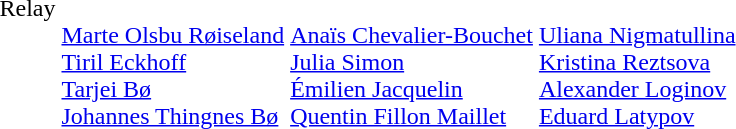<table>
<tr valign="top">
<td>Relay<br></td>
<td><br><a href='#'>Marte Olsbu Røiseland</a><br><a href='#'>Tiril Eckhoff</a><br><a href='#'>Tarjei Bø</a><br><a href='#'>Johannes Thingnes Bø</a></td>
<td><br><a href='#'>Anaïs Chevalier-Bouchet</a><br><a href='#'>Julia Simon</a><br><a href='#'>Émilien Jacquelin</a><br><a href='#'>Quentin Fillon Maillet</a></td>
<td><br><a href='#'>Uliana Nigmatullina</a><br><a href='#'>Kristina Reztsova</a><br><a href='#'>Alexander Loginov</a><br><a href='#'>Eduard Latypov</a></td>
</tr>
</table>
